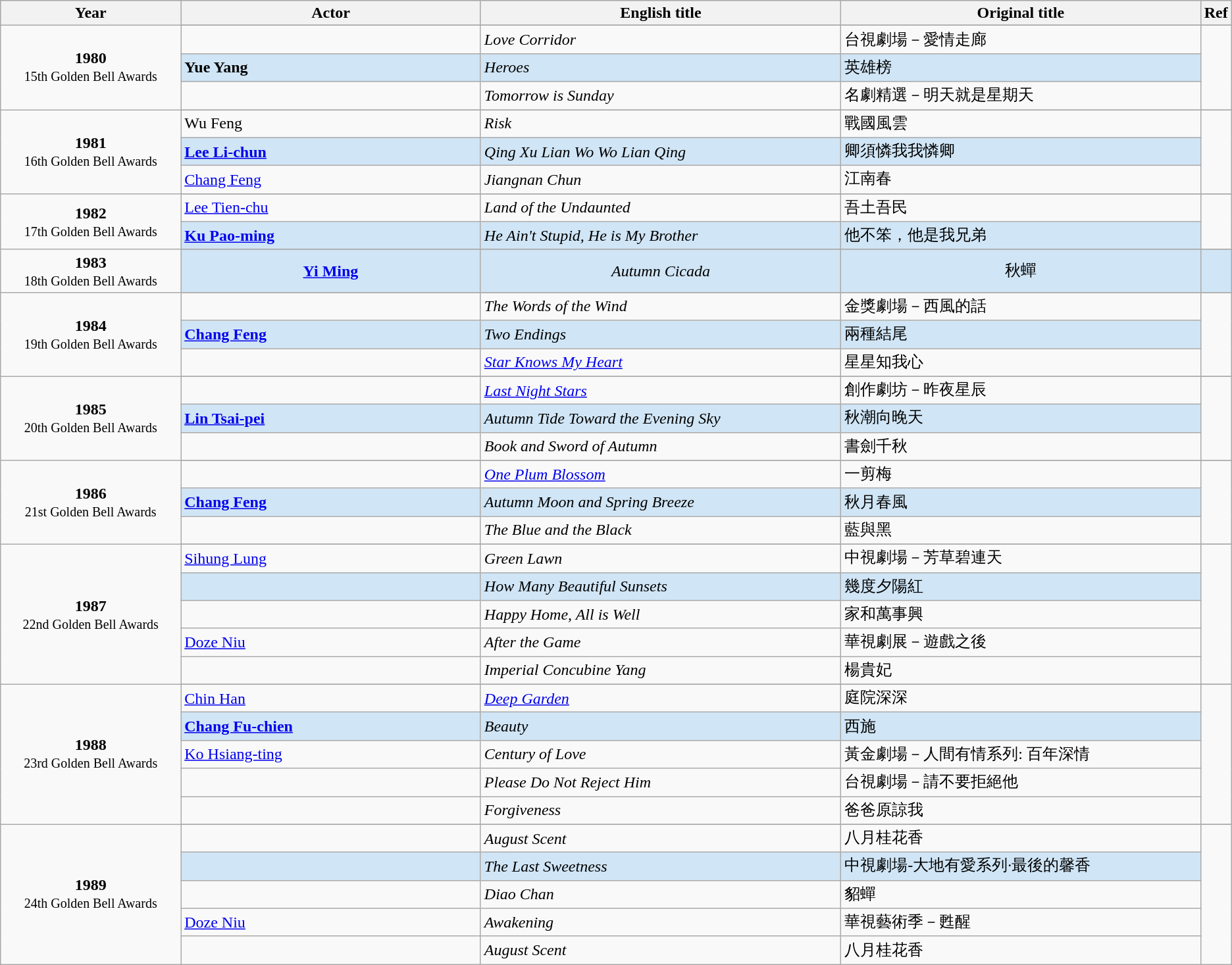<table class="wikitable">
<tr style="background:#bebebe;">
<th style="width:15%;">Year</th>
<th style="width:25%;">Actor</th>
<th style="width:30%;">English title</th>
<th style="width:30%;">Original title</th>
<th style="width:2%;">Ref</th>
</tr>
<tr>
<td rowspan=4 style="text-align:center"><strong>1980</strong> <br> <small>15th Golden Bell Awards</small></td>
</tr>
<tr>
<td></td>
<td><em>Love Corridor</em></td>
<td>台視劇場－愛情走廊</td>
<td rowspan=3></td>
</tr>
<tr style="background:#d0e5f5;">
<td><strong>Yue Yang</strong></td>
<td><em>Heroes</em></td>
<td>英雄榜</td>
</tr>
<tr>
<td></td>
<td><em>Tomorrow is Sunday</em></td>
<td>名劇精選－明天就是星期天</td>
</tr>
<tr>
<td rowspan=4 style="text-align:center"><strong>1981</strong> <br> <small>16th Golden Bell Awards</small></td>
</tr>
<tr>
<td>Wu Feng</td>
<td><em>Risk</em></td>
<td>戰國風雲</td>
<td rowspan=3></td>
</tr>
<tr style="background:#d0e5f5;">
<td><strong><a href='#'>Lee Li-chun</a></strong></td>
<td><em>Qing Xu Lian Wo Wo Lian Qing</em></td>
<td>卿須憐我我憐卿</td>
</tr>
<tr>
<td><a href='#'>Chang Feng</a></td>
<td><em>Jiangnan Chun</em></td>
<td>江南春</td>
</tr>
<tr>
<td rowspan=3 style="text-align:center"><strong>1982</strong> <br> <small>17th Golden Bell Awards</small></td>
</tr>
<tr>
<td><a href='#'>Lee Tien-chu</a></td>
<td><em>Land of the Undaunted</em></td>
<td>吾土吾民</td>
<td rowspan=2></td>
</tr>
<tr style="background:#d0e5f5;">
<td><strong><a href='#'>Ku Pao-ming</a></strong></td>
<td><em>He Ain't Stupid, He is My Brother</em></td>
<td>他不笨，他是我兄弟</td>
</tr>
<tr>
<td rowspan=2 style="text-align:center"><strong>1983</strong> <br> <small>18th Golden Bell Awards</small></td>
</tr>
<tr rowspan=2 style="background:#d0e5f5; text-align:center">
<td><strong><a href='#'>Yi Ming</a></strong></td>
<td><em>Autumn Cicada</em></td>
<td>秋蟬</td>
<td></td>
</tr>
<tr>
<td rowspan=4 style="text-align:center"><strong>1984</strong> <br> <small>19th Golden Bell Awards</small></td>
</tr>
<tr>
<td></td>
<td><em>The Words of the Wind</em></td>
<td>金獎劇場－西風的話</td>
<td rowspan=3></td>
</tr>
<tr style="background:#d0e5f5;">
<td><strong><a href='#'>Chang Feng</a></strong></td>
<td><em>Two Endings</em></td>
<td>兩種結尾</td>
</tr>
<tr>
<td></td>
<td><em><a href='#'>Star Knows My Heart</a></em></td>
<td>星星知我心</td>
</tr>
<tr>
<td rowspan=4 style="text-align:center"><strong>1985</strong> <br> <small>20th Golden Bell Awards</small></td>
</tr>
<tr>
<td></td>
<td><em><a href='#'>Last Night Stars</a></em></td>
<td>創作劇坊－昨夜星辰</td>
<td rowspan=3></td>
</tr>
<tr style="background:#d0e5f5;">
<td><strong><a href='#'>Lin Tsai-pei</a></strong></td>
<td><em>Autumn Tide Toward the Evening Sky</em></td>
<td>秋潮向晚天</td>
</tr>
<tr>
<td></td>
<td><em>Book and Sword of Autumn</em></td>
<td>書劍千秋</td>
</tr>
<tr>
<td rowspan=4 style="text-align:center"><strong>1986</strong> <br> <small>21st Golden Bell Awards</small></td>
</tr>
<tr>
<td></td>
<td><em><a href='#'>One Plum Blossom</a></em></td>
<td>一剪梅</td>
<td rowspan=3></td>
</tr>
<tr style="background:#d0e5f5;">
<td><strong><a href='#'>Chang Feng</a></strong></td>
<td><em>Autumn Moon and Spring Breeze</em></td>
<td>秋月春風</td>
</tr>
<tr>
<td></td>
<td><em>The Blue and the Black</em></td>
<td>藍與黑</td>
</tr>
<tr>
<td rowspan=6 style="text-align:center"><strong>1987</strong> <br> <small>22nd Golden Bell Awards</small></td>
</tr>
<tr>
<td><a href='#'>Sihung Lung</a></td>
<td><em>Green Lawn</em></td>
<td>中視劇場－芳草碧連天</td>
<td rowspan=5></td>
</tr>
<tr style="background:#d0e5f5;">
<td><strong></strong></td>
<td><em>How Many Beautiful Sunsets</em></td>
<td>幾度夕陽紅</td>
</tr>
<tr>
<td></td>
<td><em>Happy Home, All is Well</em></td>
<td>家和萬事興</td>
</tr>
<tr>
<td><a href='#'>Doze Niu</a></td>
<td><em>After the Game</em></td>
<td>華視劇展－遊戲之後</td>
</tr>
<tr>
<td></td>
<td><em>Imperial Concubine Yang</em></td>
<td>楊貴妃</td>
</tr>
<tr>
<td rowspan=6 style="text-align:center"><strong>1988</strong> <br> <small>23rd Golden Bell Awards</small></td>
</tr>
<tr>
<td><a href='#'>Chin Han</a></td>
<td><em><a href='#'>Deep Garden</a></em></td>
<td>庭院深深</td>
<td rowspan=5></td>
</tr>
<tr style="background:#d0e5f5;">
<td><strong><a href='#'>Chang Fu-chien</a></strong></td>
<td><em>Beauty</em></td>
<td>西施</td>
</tr>
<tr>
<td><a href='#'>Ko Hsiang-ting</a></td>
<td><em>Century of Love</em></td>
<td>黃金劇場－人間有情系列: 百年深情</td>
</tr>
<tr>
<td></td>
<td><em>Please Do Not Reject Him</em></td>
<td>台視劇場－請不要拒絕他</td>
</tr>
<tr>
<td></td>
<td><em>Forgiveness</em></td>
<td>爸爸原諒我</td>
</tr>
<tr>
<td rowspan=6 style="text-align:center"><strong>1989</strong> <br> <small>24th Golden Bell Awards</small></td>
</tr>
<tr>
<td></td>
<td><em>August Scent</em></td>
<td>八月桂花香</td>
<td rowspan=5></td>
</tr>
<tr style="background:#d0e5f5;">
<td><strong></strong></td>
<td><em>The Last Sweetness</em></td>
<td>中視劇場-大地有愛系列·最後的馨香</td>
</tr>
<tr>
<td></td>
<td><em>Diao Chan</em></td>
<td>貂蟬</td>
</tr>
<tr>
<td><a href='#'>Doze Niu</a></td>
<td><em>Awakening</em></td>
<td>華視藝術季－甦醒</td>
</tr>
<tr>
<td></td>
<td><em>August Scent</em></td>
<td>八月桂花香</td>
</tr>
</table>
